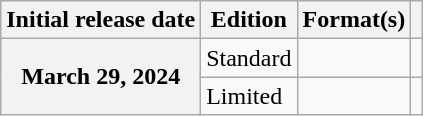<table class="wikitable plainrowheaders">
<tr>
<th scope="col">Initial release date</th>
<th scope="col">Edition</th>
<th scope="col">Format(s)</th>
<th scope="col"></th>
</tr>
<tr>
<th scope="row" rowspan="2">March 29, 2024</th>
<td>Standard</td>
<td></td>
<td align="center"></td>
</tr>
<tr>
<td>Limited</td>
<td></td>
<td align="center"></td>
</tr>
</table>
